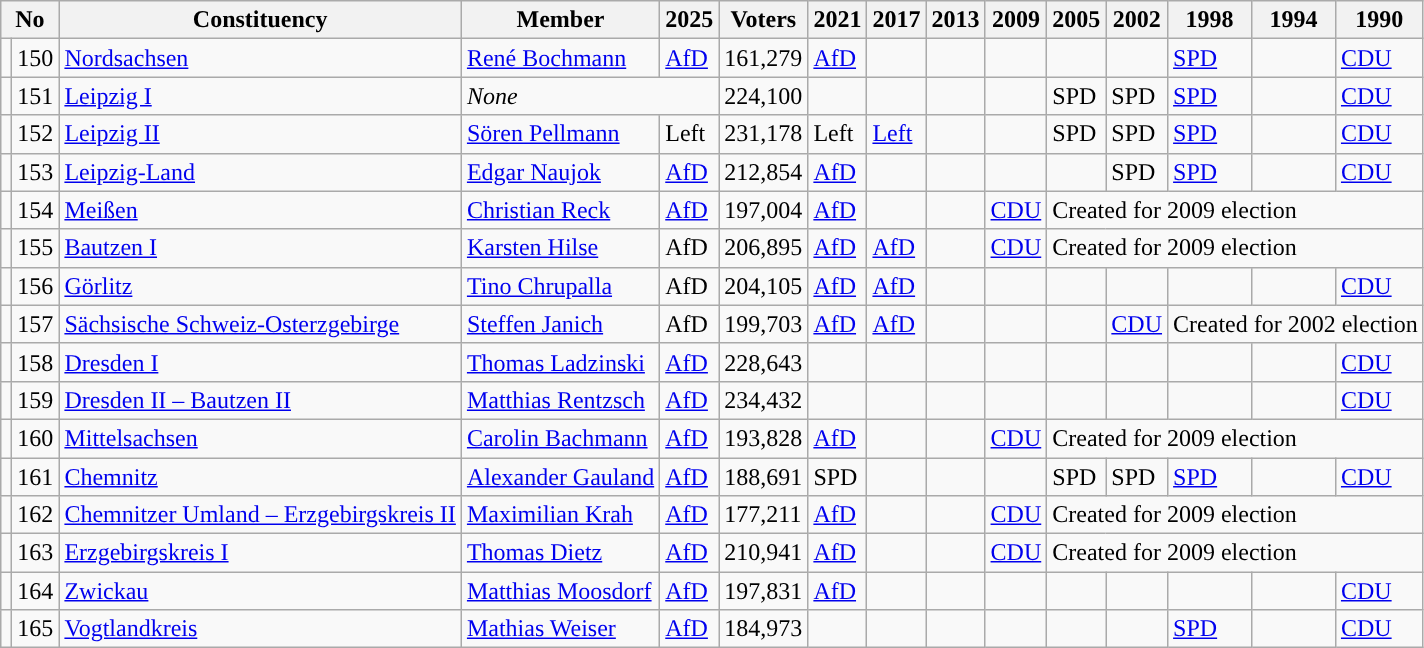<table class="wikitable sortable">
<tr>
<th colspan=2>No</th>
<th>Constituency</th>
<th>Member</th>
<th>2025</th>
<th>Voters</th>
<th>2021</th>
<th>2017</th>
<th>2013</th>
<th>2009</th>
<th>2005</th>
<th>2002</th>
<th>1998</th>
<th>1994</th>
<th>1990</th>
</tr>
<tr>
<td style="background-color: "></td>
<td>150</td>
<td><a href='#'>Nordsachsen</a></td>
<td><a href='#'>René Bochmann</a></td>
<td><a href='#'>AfD</a></td>
<td>161,279</td>
<td><a href='#'>AfD</a></td>
<td></td>
<td></td>
<td></td>
<td></td>
<td></td>
<td><a href='#'>SPD</a></td>
<td></td>
<td><a href='#'>CDU</a></td>
</tr>
<tr>
<td></td>
<td>151</td>
<td><a href='#'>Leipzig I</a></td>
<td colspan="2"><em>None</em></td>
<td>224,100</td>
<td></td>
<td></td>
<td></td>
<td></td>
<td bgcolor=>SPD</td>
<td bgcolor=>SPD</td>
<td><a href='#'>SPD</a></td>
<td></td>
<td><a href='#'>CDU</a></td>
</tr>
<tr>
<td style="background-color: "></td>
<td>152</td>
<td><a href='#'>Leipzig II</a></td>
<td><a href='#'>Sören Pellmann</a></td>
<td>Left</td>
<td>231,178</td>
<td>Left</td>
<td><a href='#'>Left</a></td>
<td></td>
<td></td>
<td bgcolor=>SPD</td>
<td bgcolor=>SPD</td>
<td><a href='#'>SPD</a></td>
<td></td>
<td><a href='#'>CDU</a></td>
</tr>
<tr>
<td style="background-color: "></td>
<td>153</td>
<td><a href='#'>Leipzig-Land</a></td>
<td><a href='#'>Edgar Naujok</a></td>
<td><a href='#'>AfD</a></td>
<td>212,854</td>
<td><a href='#'>AfD</a></td>
<td></td>
<td></td>
<td></td>
<td></td>
<td bgcolor=>SPD</td>
<td><a href='#'>SPD</a></td>
<td></td>
<td><a href='#'>CDU</a></td>
</tr>
<tr>
<td style="background-color: "></td>
<td>154</td>
<td><a href='#'>Meißen</a></td>
<td><a href='#'>Christian Reck</a></td>
<td><a href='#'>AfD</a></td>
<td>197,004</td>
<td><a href='#'>AfD</a></td>
<td></td>
<td></td>
<td><a href='#'>CDU</a></td>
<td colspan=5>Created for 2009 election</td>
</tr>
<tr>
<td style="background-color: "></td>
<td>155</td>
<td><a href='#'>Bautzen I</a></td>
<td><a href='#'>Karsten Hilse</a></td>
<td>AfD</td>
<td>206,895</td>
<td><a href='#'>AfD</a></td>
<td><a href='#'>AfD</a></td>
<td></td>
<td><a href='#'>CDU</a></td>
<td colspan=5>Created for 2009 election</td>
</tr>
<tr>
<td style="background-color: "></td>
<td>156</td>
<td><a href='#'>Görlitz</a></td>
<td><a href='#'>Tino Chrupalla</a></td>
<td>AfD</td>
<td>204,105</td>
<td><a href='#'>AfD</a></td>
<td><a href='#'>AfD</a></td>
<td></td>
<td></td>
<td></td>
<td></td>
<td></td>
<td></td>
<td><a href='#'>CDU</a></td>
</tr>
<tr>
<td style="background-color: "></td>
<td>157</td>
<td><a href='#'>Sächsische Schweiz-Osterzgebirge</a></td>
<td><a href='#'>Steffen Janich</a></td>
<td>AfD</td>
<td>199,703</td>
<td><a href='#'>AfD</a></td>
<td><a href='#'>AfD</a></td>
<td></td>
<td></td>
<td></td>
<td><a href='#'>CDU</a></td>
<td colspan=3>Created for 2002 election</td>
</tr>
<tr>
<td style="background-color: "></td>
<td>158</td>
<td><a href='#'>Dresden I</a></td>
<td><a href='#'>Thomas Ladzinski</a></td>
<td><a href='#'>AfD</a></td>
<td>228,643</td>
<td></td>
<td></td>
<td></td>
<td></td>
<td></td>
<td></td>
<td></td>
<td></td>
<td><a href='#'>CDU</a></td>
</tr>
<tr>
<td style="background-color: "></td>
<td>159</td>
<td><a href='#'>Dresden II – Bautzen II</a></td>
<td><a href='#'>Matthias Rentzsch</a></td>
<td><a href='#'>AfD</a></td>
<td>234,432</td>
<td></td>
<td></td>
<td></td>
<td></td>
<td></td>
<td></td>
<td></td>
<td></td>
<td><a href='#'>CDU</a></td>
</tr>
<tr>
<td style="background-color: "></td>
<td>160</td>
<td><a href='#'>Mittelsachsen</a></td>
<td><a href='#'>Carolin Bachmann</a></td>
<td><a href='#'>AfD</a></td>
<td>193,828</td>
<td><a href='#'>AfD</a></td>
<td></td>
<td></td>
<td><a href='#'>CDU</a></td>
<td colspan=5>Created for 2009 election</td>
</tr>
<tr>
<td style="background-color: "></td>
<td>161</td>
<td><a href='#'>Chemnitz</a></td>
<td><a href='#'>Alexander Gauland</a></td>
<td><a href='#'>AfD</a></td>
<td>188,691</td>
<td bgcolor=>SPD</td>
<td></td>
<td></td>
<td></td>
<td bgcolor=>SPD</td>
<td bgcolor=>SPD</td>
<td><a href='#'>SPD</a></td>
<td></td>
<td><a href='#'>CDU</a></td>
</tr>
<tr>
<td style="background-color: "></td>
<td>162</td>
<td><a href='#'>Chemnitzer Umland – Erzgebirgskreis II</a></td>
<td><a href='#'>Maximilian Krah</a></td>
<td><a href='#'>AfD</a></td>
<td>177,211</td>
<td><a href='#'>AfD</a></td>
<td></td>
<td></td>
<td><a href='#'>CDU</a></td>
<td colspan=5>Created for 2009 election</td>
</tr>
<tr>
<td style="background-color: "></td>
<td>163</td>
<td><a href='#'>Erzgebirgskreis I</a></td>
<td><a href='#'>Thomas Dietz</a></td>
<td><a href='#'>AfD</a></td>
<td>210,941</td>
<td><a href='#'>AfD</a></td>
<td></td>
<td></td>
<td><a href='#'>CDU</a></td>
<td colspan=5>Created for 2009 election</td>
</tr>
<tr>
<td style="background-color: "></td>
<td>164</td>
<td><a href='#'>Zwickau</a></td>
<td><a href='#'>Matthias Moosdorf</a></td>
<td><a href='#'>AfD</a></td>
<td>197,831</td>
<td><a href='#'>AfD</a></td>
<td></td>
<td></td>
<td></td>
<td></td>
<td></td>
<td></td>
<td></td>
<td><a href='#'>CDU</a></td>
</tr>
<tr>
<td style="background-color: "></td>
<td>165</td>
<td><a href='#'>Vogtlandkreis</a></td>
<td><a href='#'>Mathias Weiser</a></td>
<td><a href='#'>AfD</a></td>
<td>184,973</td>
<td></td>
<td></td>
<td></td>
<td></td>
<td></td>
<td></td>
<td><a href='#'>SPD</a></td>
<td></td>
<td><a href='#'>CDU</a></td>
</tr>
</table>
